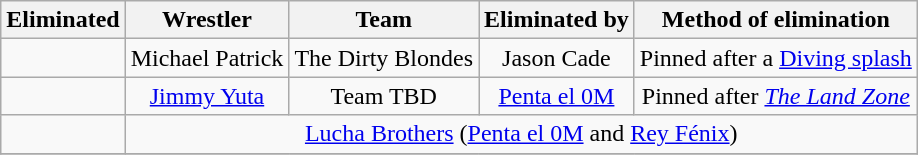<table class="wikitable sortable" style="text-align:center;">
<tr>
<th>Eliminated</th>
<th>Wrestler</th>
<th>Team</th>
<th>Eliminated by</th>
<th>Method of elimination</th>
</tr>
<tr>
<td></td>
<td>Michael Patrick</td>
<td>The Dirty Blondes</td>
<td>Jason Cade</td>
<td>Pinned after a <a href='#'>Diving splash</a></td>
</tr>
<tr>
<td></td>
<td><a href='#'>Jimmy Yuta</a></td>
<td>Team TBD</td>
<td><a href='#'>Penta el 0M</a></td>
<td>Pinned after <em><a href='#'>The Land Zone</a></em></td>
</tr>
<tr>
<td></td>
<td colspan="4"><a href='#'>Lucha Brothers</a> (<a href='#'>Penta el 0M</a> and <a href='#'>Rey Fénix</a>)</td>
</tr>
<tr>
</tr>
</table>
